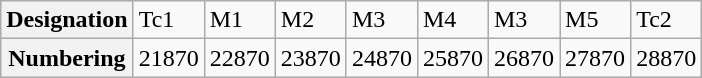<table class="wikitable">
<tr>
<th>Designation</th>
<td>Tc1</td>
<td>M1</td>
<td>M2</td>
<td>M3</td>
<td>M4</td>
<td>M3</td>
<td>M5</td>
<td>Tc2</td>
</tr>
<tr>
<th>Numbering</th>
<td>21870</td>
<td>22870</td>
<td>23870</td>
<td>24870</td>
<td>25870</td>
<td>26870</td>
<td>27870</td>
<td>28870</td>
</tr>
</table>
